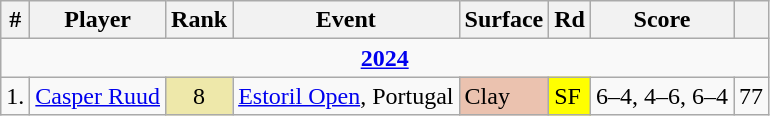<table class="wikitable sortable">
<tr>
<th>#</th>
<th>Player</th>
<th>Rank</th>
<th>Event</th>
<th>Surface</th>
<th>Rd</th>
<th class="unsortable">Score</th>
<th></th>
</tr>
<tr>
<td colspan="8" style="text-align:center"><strong><a href='#'>2024</a></strong></td>
</tr>
<tr>
<td>1.</td>
<td> <a href='#'>Casper Ruud</a></td>
<td align=center bgcolor=eee8aa>8</td>
<td><a href='#'>Estoril Open</a>, Portugal</td>
<td bgcolor=ebc2af>Clay</td>
<td bgcolor=yellow>SF</td>
<td>6–4, 4–6, 6–4</td>
<td align=center>77</td>
</tr>
</table>
